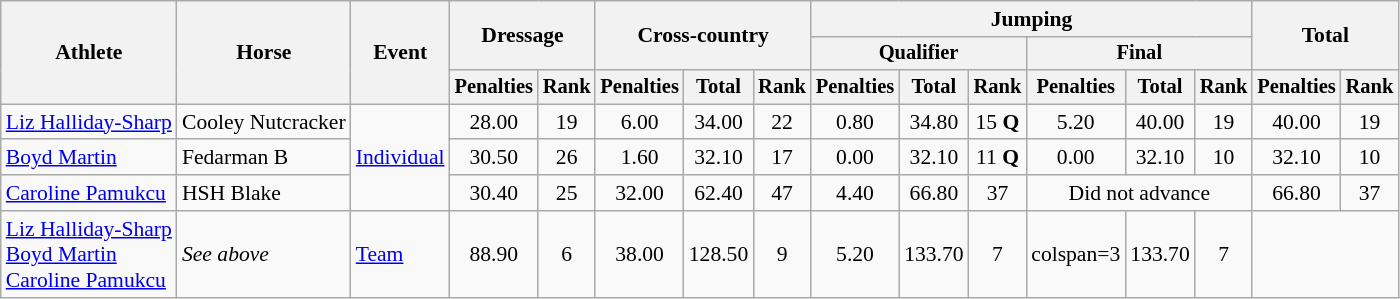<table class=wikitable style=font-size:90%;text-align:center>
<tr>
<th rowspan=3>Athlete</th>
<th rowspan=3>Horse</th>
<th rowspan=3>Event</th>
<th colspan=2 rowspan=2>Dressage</th>
<th colspan=3 rowspan=2>Cross-country</th>
<th colspan=6>Jumping</th>
<th colspan=2 rowspan=2>Total</th>
</tr>
<tr style=font-size:95%>
<th colspan=3>Qualifier</th>
<th colspan=3>Final</th>
</tr>
<tr style=font-size:95%>
<th>Penalties</th>
<th>Rank</th>
<th>Penalties</th>
<th>Total</th>
<th>Rank</th>
<th>Penalties</th>
<th>Total</th>
<th>Rank</th>
<th>Penalties</th>
<th>Total</th>
<th>Rank</th>
<th>Penalties</th>
<th>Rank</th>
</tr>
<tr>
<td align=left><a href='#'>Liz Halliday-Sharp</a></td>
<td align=left>Cooley Nutcracker</td>
<td rowspan=3 align=left><a href='#'>Individual</a></td>
<td>28.00</td>
<td>19</td>
<td>6.00</td>
<td>34.00</td>
<td>22</td>
<td>0.80</td>
<td>34.80</td>
<td>15 <strong>Q</strong></td>
<td>5.20</td>
<td>40.00</td>
<td>19</td>
<td>40.00</td>
<td>19</td>
</tr>
<tr>
<td align=left><a href='#'>Boyd Martin</a></td>
<td align=left>Fedarman B</td>
<td>30.50</td>
<td>26</td>
<td>1.60</td>
<td>32.10</td>
<td>17</td>
<td>0.00</td>
<td>32.10</td>
<td>11 <strong>Q</strong></td>
<td>0.00</td>
<td>32.10</td>
<td>10</td>
<td>32.10</td>
<td>10</td>
</tr>
<tr>
<td align=left><a href='#'>Caroline Pamukcu</a></td>
<td align=left>HSH Blake</td>
<td>30.40</td>
<td>25</td>
<td>32.00</td>
<td>62.40</td>
<td>47</td>
<td>4.40</td>
<td>66.80</td>
<td>37</td>
<td colspan=3>Did not advance</td>
<td>66.80</td>
<td>37</td>
</tr>
<tr>
<td align=left><a href='#'>Liz Halliday-Sharp</a><br><a href='#'>Boyd Martin</a><br><a href='#'>Caroline Pamukcu</a></td>
<td align=left><em>See above</em></td>
<td align=left><a href='#'>Team</a></td>
<td>88.90</td>
<td>6</td>
<td>38.00</td>
<td>128.50</td>
<td>9</td>
<td>5.20</td>
<td>133.70</td>
<td>7</td>
<td>colspan=3 </td>
<td>133.70</td>
<td>7</td>
</tr>
</table>
